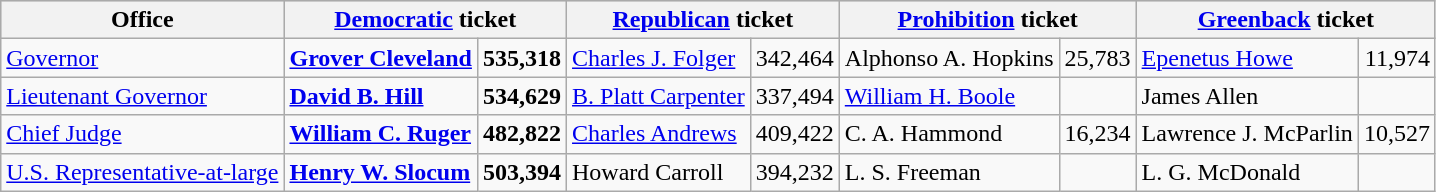<table class=wikitable>
<tr bgcolor=lightgrey>
<th>Office</th>
<th colspan="2" ><a href='#'>Democratic</a> ticket</th>
<th colspan="2" ><a href='#'>Republican</a> ticket</th>
<th colspan="2" ><a href='#'>Prohibition</a> ticket</th>
<th colspan="2" ><a href='#'>Greenback</a> ticket</th>
</tr>
<tr>
<td><a href='#'>Governor</a></td>
<td><strong><a href='#'>Grover Cleveland</a></strong></td>
<td align="right"><strong>535,318</strong></td>
<td><a href='#'>Charles J. Folger</a></td>
<td align="right">342,464</td>
<td>Alphonso A. Hopkins</td>
<td align="right">25,783</td>
<td><a href='#'>Epenetus Howe</a></td>
<td align="right">11,974</td>
</tr>
<tr>
<td><a href='#'>Lieutenant Governor</a></td>
<td><strong><a href='#'>David B. Hill</a></strong></td>
<td align="right"><strong>534,629</strong></td>
<td><a href='#'>B. Platt Carpenter</a></td>
<td align="right">337,494</td>
<td><a href='#'>William H. Boole</a></td>
<td align="right"></td>
<td>James Allen</td>
<td align="right"></td>
</tr>
<tr>
<td><a href='#'>Chief Judge</a></td>
<td><strong><a href='#'>William C. Ruger</a></strong></td>
<td align="right"><strong>482,822</strong></td>
<td><a href='#'>Charles Andrews</a></td>
<td align="right">409,422</td>
<td>C. A. Hammond</td>
<td align="right">16,234</td>
<td>Lawrence J. McParlin</td>
<td align="right">10,527</td>
</tr>
<tr>
<td><a href='#'>U.S. Representative-at-large</a></td>
<td><strong><a href='#'>Henry W. Slocum</a></strong></td>
<td align="right"><strong>503,394</strong></td>
<td>Howard Carroll</td>
<td align="right">394,232</td>
<td>L. S. Freeman</td>
<td align="right"></td>
<td>L. G. McDonald</td>
<td align="right"></td>
</tr>
</table>
